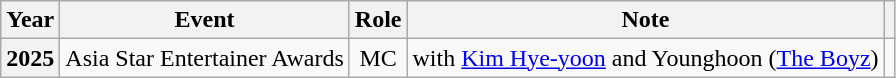<table class="wikitable plainrowheaders" style="text-align: center;">
<tr>
<th scope="col">Year</th>
<th scope="col">Event</th>
<th scope="col">Role</th>
<th scope="col">Note</th>
<th scope="col" class="unsortable"></th>
</tr>
<tr>
<th scope="row">2025</th>
<td>Asia Star Entertainer Awards</td>
<td>MC</td>
<td>with <a href='#'>Kim Hye-yoon</a> and Younghoon (<a href='#'>The Boyz</a>)</td>
<td></td>
</tr>
</table>
